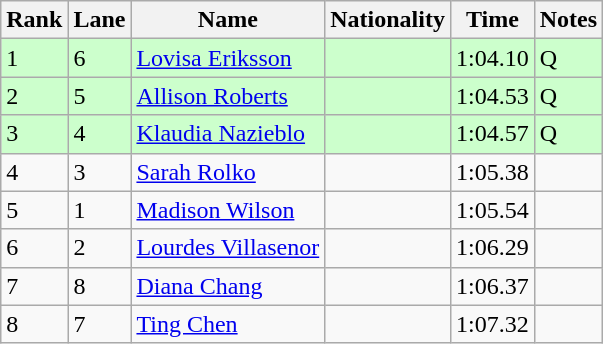<table class="wikitable">
<tr>
<th>Rank</th>
<th>Lane</th>
<th>Name</th>
<th>Nationality</th>
<th>Time</th>
<th>Notes</th>
</tr>
<tr bgcolor=ccffcc>
<td>1</td>
<td>6</td>
<td><a href='#'>Lovisa Eriksson</a></td>
<td></td>
<td>1:04.10</td>
<td>Q</td>
</tr>
<tr bgcolor=ccffcc>
<td>2</td>
<td>5</td>
<td><a href='#'>Allison Roberts</a></td>
<td></td>
<td>1:04.53</td>
<td>Q</td>
</tr>
<tr bgcolor=ccffcc>
<td>3</td>
<td>4</td>
<td><a href='#'>Klaudia Nazieblo</a></td>
<td></td>
<td>1:04.57</td>
<td>Q</td>
</tr>
<tr>
<td>4</td>
<td>3</td>
<td><a href='#'>Sarah Rolko</a></td>
<td></td>
<td>1:05.38</td>
<td></td>
</tr>
<tr>
<td>5</td>
<td>1</td>
<td><a href='#'>Madison Wilson</a></td>
<td></td>
<td>1:05.54</td>
<td></td>
</tr>
<tr>
<td>6</td>
<td>2</td>
<td><a href='#'>Lourdes Villasenor</a></td>
<td></td>
<td>1:06.29</td>
<td></td>
</tr>
<tr>
<td>7</td>
<td>8</td>
<td><a href='#'>Diana Chang</a></td>
<td></td>
<td>1:06.37</td>
<td></td>
</tr>
<tr>
<td>8</td>
<td>7</td>
<td><a href='#'>Ting Chen</a></td>
<td></td>
<td>1:07.32</td>
<td></td>
</tr>
</table>
